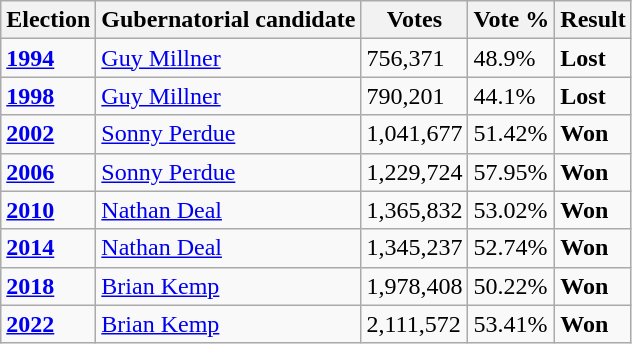<table class="wikitable">
<tr>
<th>Election</th>
<th>Gubernatorial candidate</th>
<th>Votes</th>
<th>Vote %</th>
<th>Result</th>
</tr>
<tr>
<td><strong><a href='#'>1994</a></strong></td>
<td><a href='#'>Guy Millner</a></td>
<td>756,371</td>
<td>48.9%</td>
<td><strong>Lost</strong> </td>
</tr>
<tr>
<td><strong><a href='#'>1998</a></strong></td>
<td><a href='#'>Guy Millner</a></td>
<td>790,201</td>
<td>44.1%</td>
<td><strong>Lost</strong> </td>
</tr>
<tr>
<td><strong><a href='#'>2002</a></strong></td>
<td><a href='#'>Sonny Perdue</a></td>
<td>1,041,677</td>
<td>51.42%</td>
<td><strong>Won</strong> </td>
</tr>
<tr>
<td><strong><a href='#'>2006</a></strong></td>
<td><a href='#'>Sonny Perdue</a></td>
<td>1,229,724</td>
<td>57.95%</td>
<td><strong>Won</strong> </td>
</tr>
<tr>
<td><strong><a href='#'>2010</a></strong></td>
<td><a href='#'>Nathan Deal</a></td>
<td>1,365,832</td>
<td>53.02%</td>
<td><strong>Won</strong> </td>
</tr>
<tr>
<td><strong><a href='#'>2014</a></strong></td>
<td><a href='#'>Nathan Deal</a></td>
<td>1,345,237</td>
<td>52.74%</td>
<td><strong>Won</strong> </td>
</tr>
<tr>
<td><strong><a href='#'>2018</a></strong></td>
<td><a href='#'>Brian Kemp</a></td>
<td>1,978,408</td>
<td>50.22%</td>
<td><strong>Won</strong> </td>
</tr>
<tr>
<td><strong><a href='#'>2022</a></strong></td>
<td><a href='#'>Brian Kemp</a></td>
<td>2,111,572</td>
<td>53.41%</td>
<td><strong>Won</strong> </td>
</tr>
</table>
